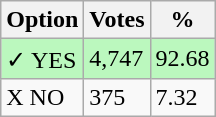<table class="wikitable">
<tr>
<th>Option</th>
<th>Votes</th>
<th>%</th>
</tr>
<tr>
<td style=background:#bbf8be>✓ YES</td>
<td style=background:#bbf8be>4,747</td>
<td style=background:#bbf8be>92.68</td>
</tr>
<tr>
<td>X NO</td>
<td>375</td>
<td>7.32</td>
</tr>
</table>
